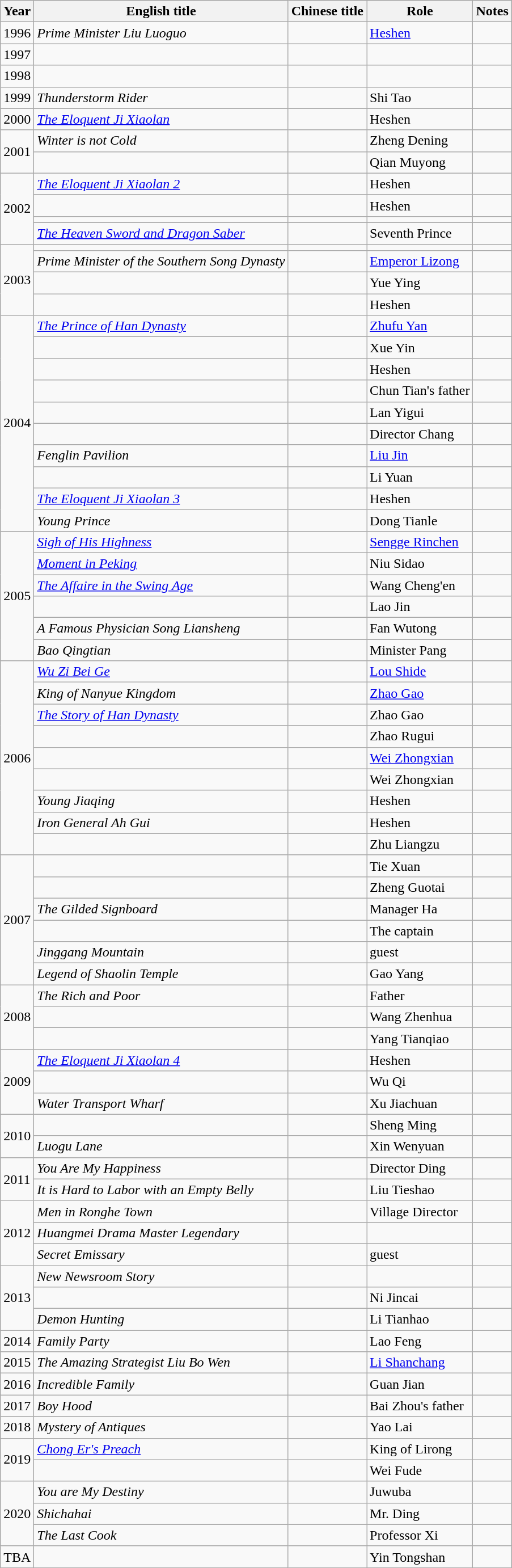<table class="wikitable">
<tr>
<th>Year</th>
<th>English title</th>
<th>Chinese title</th>
<th>Role</th>
<th>Notes</th>
</tr>
<tr>
<td>1996</td>
<td><em>Prime Minister Liu Luoguo</em></td>
<td></td>
<td><a href='#'>Heshen</a></td>
<td></td>
</tr>
<tr>
<td>1997</td>
<td></td>
<td></td>
<td></td>
<td></td>
</tr>
<tr>
<td>1998</td>
<td></td>
<td></td>
<td></td>
<td></td>
</tr>
<tr>
<td>1999</td>
<td><em>Thunderstorm Rider</em></td>
<td></td>
<td>Shi Tao</td>
<td></td>
</tr>
<tr>
<td>2000</td>
<td><em><a href='#'>The Eloquent Ji Xiaolan</a></em></td>
<td></td>
<td>Heshen</td>
<td></td>
</tr>
<tr>
<td rowspan="2">2001</td>
<td><em>Winter is not Cold</em></td>
<td></td>
<td>Zheng Dening</td>
<td></td>
</tr>
<tr>
<td></td>
<td></td>
<td>Qian Muyong</td>
<td></td>
</tr>
<tr>
<td rowspan="4">2002</td>
<td><em><a href='#'>The Eloquent Ji Xiaolan 2</a></em></td>
<td></td>
<td>Heshen</td>
<td></td>
</tr>
<tr>
<td></td>
<td></td>
<td>Heshen</td>
<td></td>
</tr>
<tr>
<td></td>
<td></td>
<td></td>
<td></td>
</tr>
<tr>
<td><em><a href='#'>The Heaven Sword and Dragon Saber</a></em></td>
<td></td>
<td>Seventh Prince</td>
<td></td>
</tr>
<tr>
<td rowspan="4">2003</td>
<td></td>
<td></td>
<td></td>
<td></td>
</tr>
<tr>
<td><em>Prime Minister of the Southern Song Dynasty</em></td>
<td></td>
<td><a href='#'>Emperor Lizong</a></td>
<td></td>
</tr>
<tr>
<td></td>
<td></td>
<td>Yue Ying</td>
<td></td>
</tr>
<tr>
<td></td>
<td></td>
<td>Heshen</td>
<td></td>
</tr>
<tr>
<td rowspan="10">2004</td>
<td><em><a href='#'>The Prince of Han Dynasty</a></em></td>
<td></td>
<td><a href='#'>Zhufu Yan</a></td>
<td></td>
</tr>
<tr>
<td></td>
<td></td>
<td>Xue Yin</td>
<td></td>
</tr>
<tr>
<td></td>
<td></td>
<td>Heshen</td>
<td></td>
</tr>
<tr>
<td></td>
<td></td>
<td>Chun Tian's father</td>
<td></td>
</tr>
<tr>
<td></td>
<td></td>
<td>Lan Yigui</td>
<td></td>
</tr>
<tr>
<td></td>
<td></td>
<td>Director Chang</td>
<td></td>
</tr>
<tr>
<td><em>Fenglin Pavilion</em></td>
<td></td>
<td><a href='#'>Liu Jin</a></td>
<td></td>
</tr>
<tr>
<td></td>
<td></td>
<td>Li Yuan</td>
<td></td>
</tr>
<tr>
<td><em><a href='#'>The Eloquent Ji Xiaolan 3</a></em></td>
<td></td>
<td>Heshen</td>
<td></td>
</tr>
<tr>
<td><em>Young Prince</em></td>
<td></td>
<td>Dong Tianle</td>
<td></td>
</tr>
<tr>
<td rowspan="6">2005</td>
<td><em><a href='#'>Sigh of His Highness</a></em></td>
<td></td>
<td><a href='#'>Sengge Rinchen</a></td>
<td></td>
</tr>
<tr>
<td><em><a href='#'>Moment in Peking</a></em></td>
<td></td>
<td>Niu Sidao</td>
<td></td>
</tr>
<tr>
<td><em><a href='#'>The Affaire in the Swing Age</a></em></td>
<td></td>
<td>Wang Cheng'en</td>
<td></td>
</tr>
<tr>
<td></td>
<td></td>
<td>Lao Jin</td>
<td></td>
</tr>
<tr>
<td><em>A Famous Physician Song Liansheng</em></td>
<td></td>
<td>Fan Wutong</td>
<td></td>
</tr>
<tr>
<td><em>Bao Qingtian</em></td>
<td></td>
<td>Minister Pang</td>
<td></td>
</tr>
<tr>
<td rowspan="9">2006</td>
<td><em><a href='#'>Wu Zi Bei Ge</a></em></td>
<td></td>
<td><a href='#'>Lou Shide</a></td>
<td></td>
</tr>
<tr>
<td><em>King of Nanyue Kingdom</em></td>
<td></td>
<td><a href='#'>Zhao Gao</a></td>
<td></td>
</tr>
<tr>
<td><em><a href='#'>The Story of Han Dynasty</a></em></td>
<td></td>
<td>Zhao Gao</td>
<td></td>
</tr>
<tr>
<td></td>
<td></td>
<td>Zhao Rugui</td>
<td></td>
</tr>
<tr>
<td></td>
<td></td>
<td><a href='#'>Wei Zhongxian</a></td>
<td></td>
</tr>
<tr>
<td></td>
<td></td>
<td>Wei Zhongxian</td>
<td></td>
</tr>
<tr>
<td><em>Young Jiaqing</em></td>
<td></td>
<td>Heshen</td>
<td></td>
</tr>
<tr>
<td><em>Iron General Ah Gui</em></td>
<td></td>
<td>Heshen</td>
<td></td>
</tr>
<tr>
<td></td>
<td></td>
<td>Zhu Liangzu</td>
<td></td>
</tr>
<tr>
<td rowspan="6">2007</td>
<td></td>
<td></td>
<td>Tie Xuan</td>
<td></td>
</tr>
<tr>
<td></td>
<td></td>
<td>Zheng Guotai</td>
<td></td>
</tr>
<tr>
<td><em>The Gilded Signboard</em></td>
<td></td>
<td>Manager Ha</td>
<td></td>
</tr>
<tr>
<td></td>
<td></td>
<td>The captain</td>
<td></td>
</tr>
<tr>
<td><em>Jinggang Mountain</em></td>
<td></td>
<td>guest</td>
<td></td>
</tr>
<tr>
<td><em>Legend of Shaolin Temple</em></td>
<td></td>
<td>Gao Yang</td>
<td></td>
</tr>
<tr>
<td rowspan="3">2008</td>
<td><em>The Rich and Poor</em></td>
<td></td>
<td>Father</td>
<td></td>
</tr>
<tr>
<td></td>
<td></td>
<td>Wang Zhenhua</td>
<td></td>
</tr>
<tr>
<td></td>
<td></td>
<td>Yang Tianqiao</td>
<td></td>
</tr>
<tr>
<td rowspan="3">2009</td>
<td><em><a href='#'>The Eloquent Ji Xiaolan 4</a></em></td>
<td></td>
<td>Heshen</td>
<td></td>
</tr>
<tr>
<td></td>
<td></td>
<td>Wu Qi</td>
<td></td>
</tr>
<tr>
<td><em>Water Transport Wharf</em></td>
<td></td>
<td>Xu Jiachuan</td>
<td></td>
</tr>
<tr>
<td rowspan="2">2010</td>
<td></td>
<td></td>
<td>Sheng Ming</td>
<td></td>
</tr>
<tr>
<td><em>Luogu Lane</em></td>
<td></td>
<td>Xin Wenyuan</td>
<td></td>
</tr>
<tr>
<td rowspan="2">2011</td>
<td><em>You Are My Happiness</em></td>
<td></td>
<td>Director Ding</td>
<td></td>
</tr>
<tr>
<td><em>It is Hard to Labor with an Empty Belly</em></td>
<td></td>
<td>Liu Tieshao</td>
<td></td>
</tr>
<tr>
<td rowspan="3">2012</td>
<td><em>Men in Ronghe Town</em></td>
<td></td>
<td>Village Director</td>
<td></td>
</tr>
<tr>
<td><em>Huangmei Drama Master Legendary</em></td>
<td></td>
<td></td>
<td></td>
</tr>
<tr>
<td><em>Secret Emissary</em></td>
<td></td>
<td>guest</td>
<td></td>
</tr>
<tr>
<td rowspan="3">2013</td>
<td><em>New Newsroom Story</em></td>
<td></td>
<td></td>
<td></td>
</tr>
<tr>
<td></td>
<td></td>
<td>Ni Jincai</td>
<td></td>
</tr>
<tr>
<td><em>Demon Hunting</em></td>
<td></td>
<td>Li Tianhao</td>
<td></td>
</tr>
<tr>
<td>2014</td>
<td><em>Family Party</em></td>
<td></td>
<td>Lao Feng</td>
<td></td>
</tr>
<tr>
<td>2015</td>
<td><em>The Amazing Strategist Liu Bo Wen</em></td>
<td></td>
<td><a href='#'>Li Shanchang</a></td>
<td></td>
</tr>
<tr>
<td>2016</td>
<td><em>Incredible Family</em></td>
<td></td>
<td>Guan Jian</td>
<td></td>
</tr>
<tr>
<td>2017</td>
<td><em>Boy Hood</em></td>
<td></td>
<td>Bai Zhou's father</td>
<td></td>
</tr>
<tr>
<td>2018</td>
<td><em>Mystery of Antiques</em></td>
<td></td>
<td>Yao Lai</td>
<td></td>
</tr>
<tr>
<td rowspan="2">2019</td>
<td><em><a href='#'>Chong Er's Preach</a></em></td>
<td></td>
<td>King of Lirong</td>
<td></td>
</tr>
<tr>
<td></td>
<td></td>
<td>Wei Fude</td>
<td></td>
</tr>
<tr>
<td rowspan="3">2020</td>
<td><em>You are My Destiny</em></td>
<td></td>
<td>Juwuba</td>
<td></td>
</tr>
<tr>
<td><em>Shichahai</em></td>
<td></td>
<td>Mr. Ding</td>
<td></td>
</tr>
<tr>
<td><em>The Last Cook</em></td>
<td></td>
<td>Professor Xi</td>
<td></td>
</tr>
<tr>
<td>TBA</td>
<td></td>
<td></td>
<td>Yin Tongshan</td>
<td></td>
</tr>
</table>
